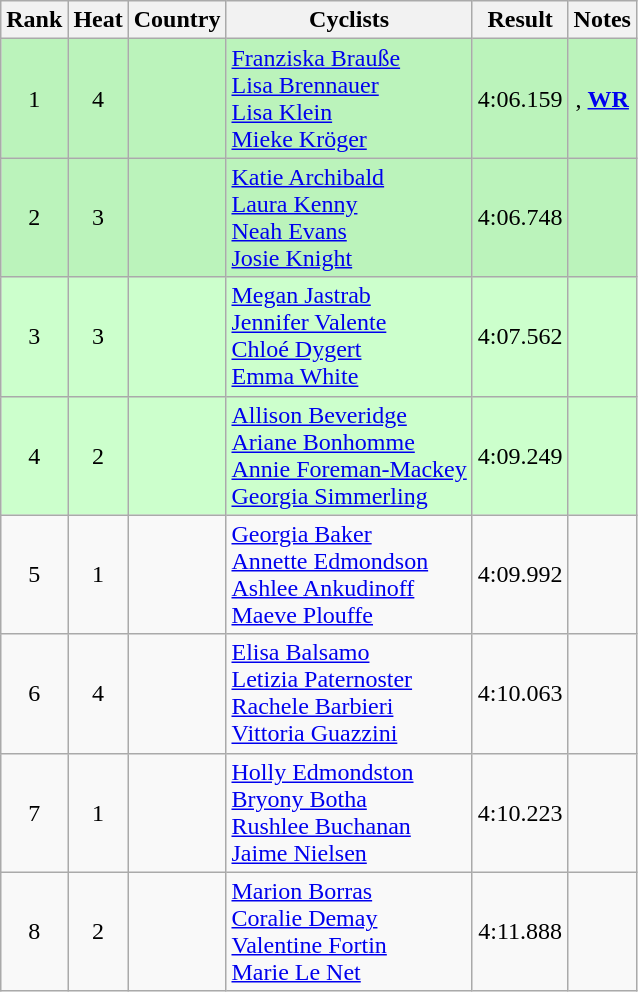<table class="wikitable sortable" style="text-align:center;">
<tr>
<th>Rank</th>
<th>Heat</th>
<th>Country</th>
<th class="unsortable">Cyclists</th>
<th>Result</th>
<th class="unsortable">Notes</th>
</tr>
<tr bgcolor=bbf3bb>
<td>1</td>
<td>4</td>
<td align=left></td>
<td align=left><a href='#'>Franziska Brauße</a><br><a href='#'>Lisa Brennauer</a><br><a href='#'>Lisa Klein</a><br><a href='#'>Mieke Kröger</a></td>
<td>4:06.159</td>
<td>, <strong><a href='#'>WR</a></strong></td>
</tr>
<tr bgcolor=bbf3bb>
<td>2</td>
<td>3</td>
<td align=left></td>
<td align=left><a href='#'>Katie Archibald</a><br><a href='#'>Laura Kenny</a><br><a href='#'>Neah Evans</a><br><a href='#'>Josie Knight</a></td>
<td>4:06.748</td>
<td></td>
</tr>
<tr bgcolor=ccffcc>
<td>3</td>
<td>3</td>
<td align=left></td>
<td align=left><a href='#'>Megan Jastrab</a><br><a href='#'>Jennifer Valente</a><br><a href='#'>Chloé Dygert</a><br><a href='#'>Emma White</a></td>
<td>4:07.562</td>
<td></td>
</tr>
<tr bgcolor=ccffcc>
<td>4</td>
<td>2</td>
<td align=left></td>
<td align=left><a href='#'>Allison Beveridge</a><br><a href='#'>Ariane Bonhomme</a><br><a href='#'>Annie Foreman-Mackey</a><br><a href='#'>Georgia Simmerling</a></td>
<td>4:09.249</td>
<td></td>
</tr>
<tr>
<td>5</td>
<td>1</td>
<td align=left></td>
<td align=left><a href='#'>Georgia Baker</a><br><a href='#'>Annette Edmondson</a><br><a href='#'>Ashlee Ankudinoff</a><br><a href='#'>Maeve Plouffe</a></td>
<td>4:09.992</td>
<td></td>
</tr>
<tr>
<td>6</td>
<td>4</td>
<td align="left"></td>
<td align=left><a href='#'>Elisa Balsamo</a><br><a href='#'>Letizia Paternoster</a><br><a href='#'>Rachele Barbieri</a><br><a href='#'>Vittoria Guazzini</a></td>
<td>4:10.063</td>
<td></td>
</tr>
<tr>
<td>7</td>
<td>1</td>
<td align=left></td>
<td align=left><a href='#'>Holly Edmondston</a><br><a href='#'>Bryony Botha</a><br><a href='#'>Rushlee Buchanan</a><br><a href='#'>Jaime Nielsen</a></td>
<td>4:10.223</td>
<td></td>
</tr>
<tr>
<td>8</td>
<td>2</td>
<td align=left></td>
<td align=left><a href='#'>Marion Borras</a><br><a href='#'>Coralie Demay</a><br><a href='#'>Valentine Fortin</a><br><a href='#'>Marie Le Net</a></td>
<td>4:11.888</td>
<td></td>
</tr>
</table>
